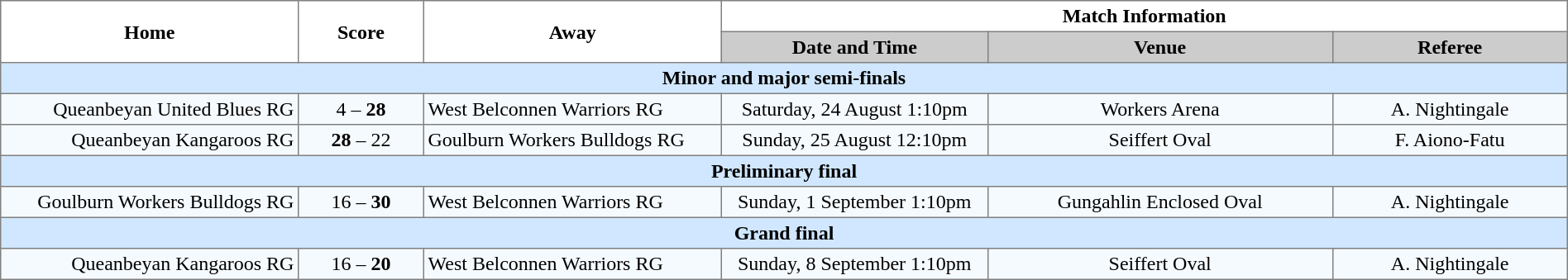<table border="1" cellpadding="3" cellspacing="0" width="100%" style="border-collapse:collapse;  text-align:center;">
<tr>
<th rowspan="2" width="19%">Home</th>
<th rowspan="2" width="8%">Score</th>
<th rowspan="2" width="19%">Away</th>
<th colspan="3">Match Information</th>
</tr>
<tr bgcolor="#CCCCCC">
<th width="17%">Date and Time</th>
<th width="22%">Venue</th>
<th width="50%">Referee</th>
</tr>
<tr style="background:#d0e7ff;">
<td colspan="6"><strong>Minor and major semi-finals</strong></td>
</tr>
<tr style="text-align:center; background:#f5faff;">
<td align="right">Queanbeyan United Blues RG </td>
<td>4 – <strong>28</strong></td>
<td align="left"> West Belconnen Warriors RG</td>
<td>Saturday, 24 August 1:10pm</td>
<td>Workers Arena</td>
<td>A. Nightingale</td>
</tr>
<tr style="text-align:center; background:#f5faff;">
<td align="right">Queanbeyan Kangaroos RG </td>
<td><strong>28</strong> – 22</td>
<td align="left"> Goulburn Workers Bulldogs RG</td>
<td>Sunday, 25 August 12:10pm</td>
<td>Seiffert Oval</td>
<td>F. Aiono-Fatu</td>
</tr>
<tr style="background:#d0e7ff;">
<td colspan="6"><strong>Preliminary final</strong></td>
</tr>
<tr style="text-align:center; background:#f5faff;">
<td align="right">Goulburn Workers Bulldogs RG </td>
<td>16 – <strong>30</strong></td>
<td align="left"> West Belconnen Warriors RG</td>
<td>Sunday, 1 September 1:10pm</td>
<td>Gungahlin Enclosed Oval</td>
<td>A. Nightingale</td>
</tr>
<tr style="background:#d0e7ff;">
<td colspan="6"><strong>Grand final</strong></td>
</tr>
<tr style="text-align:center; background:#f5faff;">
<td align="right">Queanbeyan Kangaroos RG </td>
<td>16 – <strong>20</strong></td>
<td align="left"> West Belconnen Warriors RG</td>
<td>Sunday, 8 September 1:10pm</td>
<td>Seiffert Oval</td>
<td>A. Nightingale</td>
</tr>
</table>
